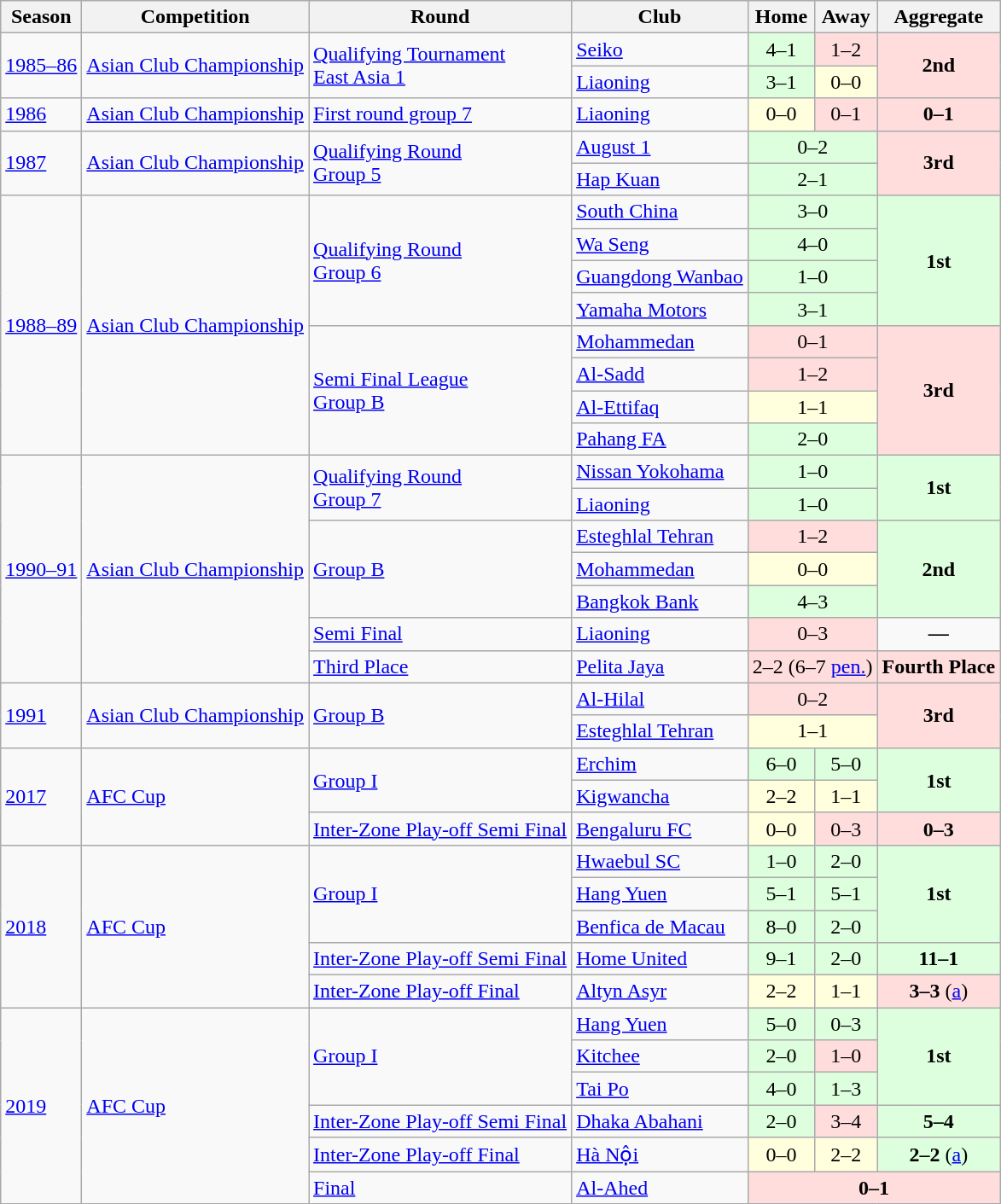<table class="wikitable">
<tr>
<th>Season</th>
<th>Competition</th>
<th>Round</th>
<th>Club</th>
<th>Home</th>
<th>Away</th>
<th>Aggregate</th>
</tr>
<tr>
<td rowspan="2"><a href='#'>1985–86</a></td>
<td rowspan="2"><a href='#'>Asian Club Championship</a></td>
<td rowspan="2"><a href='#'>Qualifying Tournament<br>East Asia 1</a></td>
<td> <a href='#'>Seiko</a></td>
<td bgcolor="#ddffdd" style="text-align:center;">4–1</td>
<td bgcolor="#ffdddd" style="text-align:center;">1–2</td>
<td bgcolor="#ffdddd" rowspan=2 align="center"><strong>2nd</strong></td>
</tr>
<tr>
<td> <a href='#'>Liaoning</a></td>
<td bgcolor="#ddffdd" style="text-align:center;">3–1</td>
<td bgcolor="#ffffdd" style="text-align:center;">0–0</td>
</tr>
<tr>
<td><a href='#'>1986</a></td>
<td><a href='#'>Asian Club Championship</a></td>
<td><a href='#'>First round group 7</a></td>
<td> <a href='#'>Liaoning</a></td>
<td bgcolor="#ffffdd" style="text-align:center;">0–0</td>
<td bgcolor="#ffdddd" style="text-align:center;">0–1</td>
<td bgcolor="#ffdddd" style="text-align:center;"><strong>0–1</strong></td>
</tr>
<tr>
<td rowspan="2"><a href='#'>1987</a></td>
<td rowspan="2"><a href='#'>Asian Club Championship</a></td>
<td rowspan="2"><a href='#'>Qualifying Round<br>Group 5</a></td>
<td> <a href='#'>August 1</a></td>
<td bgcolor="#ddffdd" colspan=2 align="center">0–2</td>
<td bgcolor="#ffdddd" rowspan=2 align="center"><strong>3rd</strong></td>
</tr>
<tr>
<td> <a href='#'>Hap Kuan</a></td>
<td bgcolor="#ddffdd" colspan=2 align="center">2–1</td>
</tr>
<tr>
<td rowspan="8"><a href='#'>1988–89</a></td>
<td rowspan="8"><a href='#'>Asian Club Championship</a></td>
<td rowspan="4"><a href='#'>Qualifying Round<br>Group 6</a></td>
<td> <a href='#'>South China</a></td>
<td bgcolor="#ddffdd" colspan=2 align="center">3–0</td>
<td bgcolor="#ddffdd" rowspan=4 align="center"><strong>1st</strong></td>
</tr>
<tr>
<td> <a href='#'>Wa Seng</a></td>
<td bgcolor="#ddffdd" colspan=2 align="center">4–0</td>
</tr>
<tr>
<td> <a href='#'>Guangdong Wanbao</a></td>
<td bgcolor="#ddffdd" colspan=2 align="center">1–0</td>
</tr>
<tr>
<td> <a href='#'>Yamaha Motors</a></td>
<td bgcolor="#ddffdd" colspan=2 align="center">3–1</td>
</tr>
<tr>
<td rowspan="4"><a href='#'>Semi Final League<br>Group B</a></td>
<td> <a href='#'>Mohammedan</a></td>
<td bgcolor="#ffdddd" colspan=2 align="center">0–1</td>
<td bgcolor="#ffdddd" rowspan=4 align="center"><strong>3rd</strong></td>
</tr>
<tr>
<td> <a href='#'>Al-Sadd</a></td>
<td bgcolor="#ffdddd" colspan=2 align="center">1–2</td>
</tr>
<tr>
<td> <a href='#'>Al-Ettifaq</a></td>
<td bgcolor="#ffffdd" colspan=2 align="center">1–1</td>
</tr>
<tr>
<td> <a href='#'>Pahang FA</a></td>
<td bgcolor="#ddffdd" colspan=2 align="center">2–0</td>
</tr>
<tr>
<td rowspan="7"><a href='#'>1990–91</a></td>
<td rowspan="7"><a href='#'>Asian Club Championship</a></td>
<td rowspan="2"><a href='#'>Qualifying Round<br>Group 7</a></td>
<td> <a href='#'>Nissan Yokohama</a></td>
<td bgcolor="#ddffdd" colspan=2 align="center">1–0</td>
<td bgcolor="#ddffdd" rowspan=2 align="center"><strong>1st</strong></td>
</tr>
<tr>
<td> <a href='#'>Liaoning</a></td>
<td bgcolor="#ddffdd" colspan=2 align="center">1–0</td>
</tr>
<tr>
<td rowspan="3"><a href='#'>Group B</a></td>
<td> <a href='#'>Esteghlal Tehran</a></td>
<td bgcolor="#ffdddd" colspan=2 align="center">1–2</td>
<td bgcolor="#ddffdd" rowspan=3 align="center"><strong>2nd</strong></td>
</tr>
<tr>
<td> <a href='#'>Mohammedan</a></td>
<td bgcolor="#ffffdd" colspan=2 align="center">0–0</td>
</tr>
<tr>
<td> <a href='#'>Bangkok Bank</a></td>
<td bgcolor="#ddffdd" colspan=2 align="center">4–3</td>
</tr>
<tr>
<td><a href='#'>Semi Final</a></td>
<td> <a href='#'>Liaoning</a></td>
<td bgcolor="#ffdddd" colspan=2 align="center">0–3</td>
<td style="text-align:center;"><strong>—</strong></td>
</tr>
<tr>
<td><a href='#'>Third Place</a></td>
<td> <a href='#'>Pelita Jaya</a></td>
<td bgcolor="#ffdddd" colspan=2 align="center">2–2 (6–7 <a href='#'>pen.</a>)</td>
<td bgcolor="#ffdddd" align="center"><strong>Fourth Place</strong></td>
</tr>
<tr>
<td rowspan="2"><a href='#'>1991</a></td>
<td rowspan="2"><a href='#'>Asian Club Championship</a></td>
<td rowspan="2"><a href='#'>Group B</a></td>
<td> <a href='#'>Al-Hilal</a></td>
<td bgcolor="#ffdddd" colspan=2 align="center">0–2</td>
<td bgcolor="#ffdddd" rowspan=2 align="center"><strong>3rd</strong></td>
</tr>
<tr>
<td> <a href='#'>Esteghlal Tehran</a></td>
<td bgcolor="#ffffdd" colspan=2 align="center">1–1</td>
</tr>
<tr>
<td rowspan="3"><a href='#'>2017</a></td>
<td rowspan="3"><a href='#'>AFC Cup</a></td>
<td rowspan=2><a href='#'>Group I</a></td>
<td> <a href='#'>Erchim</a></td>
<td bgcolor="#ddffdd" style="text-align:center;">6–0</td>
<td bgcolor="#ddffdd" style="text-align:center;">5–0</td>
<td bgcolor="#ddffdd" rowspan=2 align="center"><strong>1st</strong></td>
</tr>
<tr>
<td> <a href='#'>Kigwancha</a></td>
<td bgcolor="#ffffdd" style="text-align:center;">2–2</td>
<td bgcolor="#ffffdd" style="text-align:center;">1–1</td>
</tr>
<tr>
<td><a href='#'>Inter-Zone Play-off Semi Final</a></td>
<td> <a href='#'>Bengaluru FC</a></td>
<td bgcolor="#ffffdd" style="text-align:center;">0–0</td>
<td bgcolor="#ffdddd" style="text-align:center;">0–3</td>
<td bgcolor="#ffdddd" style="text-align:center;"><strong>0–3</strong></td>
</tr>
<tr>
<td rowspan=5><a href='#'>2018</a></td>
<td rowspan=5><a href='#'>AFC Cup</a></td>
<td rowspan=3><a href='#'>Group I</a></td>
<td> <a href='#'>Hwaebul SC</a></td>
<td bgcolor="#ddffdd" style="text-align:center;">1–0</td>
<td bgcolor="#ddffdd" style="text-align:center;">2–0</td>
<td bgcolor="#ddffdd" rowspan=3 align="center"><strong>1st</strong></td>
</tr>
<tr>
<td> <a href='#'>Hang Yuen</a></td>
<td bgcolor="#ddffdd" style="text-align:center;">5–1</td>
<td bgcolor="#ddffdd" style="text-align:center;">5–1</td>
</tr>
<tr>
<td> <a href='#'>Benfica de Macau</a></td>
<td bgcolor="#ddffdd" style="text-align:center;">8–0</td>
<td bgcolor="#ddffdd" style="text-align:center;">2–0</td>
</tr>
<tr>
<td><a href='#'>Inter-Zone Play-off Semi Final</a></td>
<td> <a href='#'>Home United</a></td>
<td bgcolor="#ddffdd" style="text-align:center;">9–1</td>
<td bgcolor="#ddffdd" style="text-align:center;">2–0</td>
<td bgcolor="#ddffdd" style="text-align:center;"><strong>11–1</strong></td>
</tr>
<tr>
<td><a href='#'>Inter-Zone Play-off Final</a></td>
<td> <a href='#'>Altyn Asyr</a></td>
<td bgcolor="#ffffdd" style="text-align:center;">2–2</td>
<td bgcolor="#ffffdd" style="text-align:center;">1–1</td>
<td bgcolor="#ffdddd" style="text-align:center;"><strong>3–3</strong> (<a href='#'>a</a>)</td>
</tr>
<tr>
<td rowspan="6"><a href='#'>2019</a></td>
<td rowspan="6"><a href='#'>AFC Cup</a></td>
<td rowspan=3><a href='#'>Group I</a></td>
<td> <a href='#'>Hang Yuen</a></td>
<td bgcolor="#ddffdd" style="text-align:center;">5–0</td>
<td bgcolor="#ddffdd" style="text-align:center;">0–3</td>
<td bgcolor="#ddffdd" rowspan=3 align="center"><strong>1st</strong></td>
</tr>
<tr>
<td> <a href='#'>Kitchee</a></td>
<td bgcolor="#ddffdd" style="text-align:center;">2–0</td>
<td bgcolor="#ffdddd" style="text-align:center;">1–0</td>
</tr>
<tr>
<td> <a href='#'>Tai Po</a></td>
<td bgcolor="#ddffdd" style="text-align:center;">4–0</td>
<td bgcolor="#ddffdd" style="text-align:center;">1–3</td>
</tr>
<tr>
<td><a href='#'>Inter-Zone Play-off Semi Final</a></td>
<td> <a href='#'>Dhaka Abahani</a></td>
<td bgcolor="#ddffdd" style="text-align:center;">2–0</td>
<td bgcolor="#ffdddd" style="text-align:center;">3–4</td>
<td bgcolor="#ddffdd" style="text-align:center;"><strong>5–4</strong></td>
</tr>
<tr>
<td><a href='#'>Inter-Zone Play-off Final</a></td>
<td> <a href='#'>Hà Nội</a></td>
<td bgcolor="#ffffdd" style="text-align:center;">0–0</td>
<td bgcolor="#ffffdd" style="text-align:center;">2–2</td>
<td bgcolor="#ddffdd" style="text-align:center;"><strong>2–2</strong> (<a href='#'>a</a>)</td>
</tr>
<tr>
<td><a href='#'>Final</a></td>
<td> <a href='#'>Al-Ahed</a></td>
<td colspan="3" bgcolor="#ffdddd" style="text-align:center;"><strong>0–1</strong></td>
</tr>
</table>
